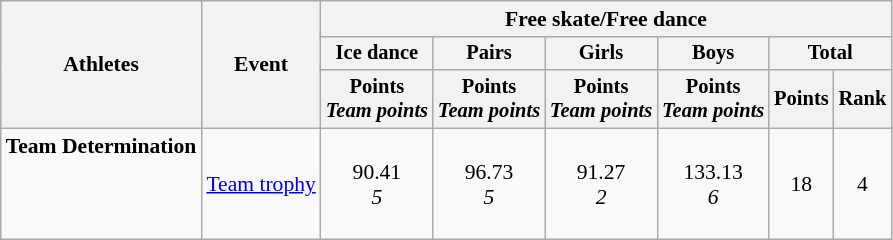<table class="wikitable" style="font-size:90%">
<tr>
<th rowspan=3>Athletes</th>
<th rowspan=3>Event</th>
<th colspan=6>Free skate/Free dance</th>
</tr>
<tr style="font-size:95%">
<th>Ice dance</th>
<th>Pairs</th>
<th>Girls</th>
<th>Boys</th>
<th colspan=2>Total</th>
</tr>
<tr style="font-size:95%">
<th>Points<br><em>Team points</em></th>
<th>Points<br><em>Team points</em></th>
<th>Points<br><em>Team points</em></th>
<th>Points<br><em>Team points</em></th>
<th>Points</th>
<th>Rank</th>
</tr>
<tr align=center>
<td align=left><strong>Team Determination</strong><br><br><br><br></td>
<td align=left><a href='#'>Team trophy</a></td>
<td>90.41<br><em>5</em></td>
<td>96.73<br><em>5</em></td>
<td>91.27<br><em>2</em></td>
<td>133.13<br><em>6</em></td>
<td>18</td>
<td>4</td>
</tr>
</table>
